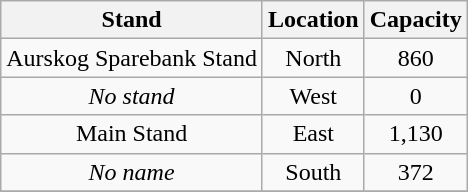<table class="wikitable" style="text-align:center;margin-left:1em;float:right">
<tr>
<th>Stand</th>
<th>Location</th>
<th>Capacity</th>
</tr>
<tr>
<td>Aurskog Sparebank Stand</td>
<td>North</td>
<td>860</td>
</tr>
<tr>
<td><em>No stand</em></td>
<td>West</td>
<td>0</td>
</tr>
<tr>
<td>Main Stand</td>
<td>East</td>
<td>1,130</td>
</tr>
<tr>
<td><em>No name</em></td>
<td>South</td>
<td>372</td>
</tr>
<tr>
</tr>
</table>
